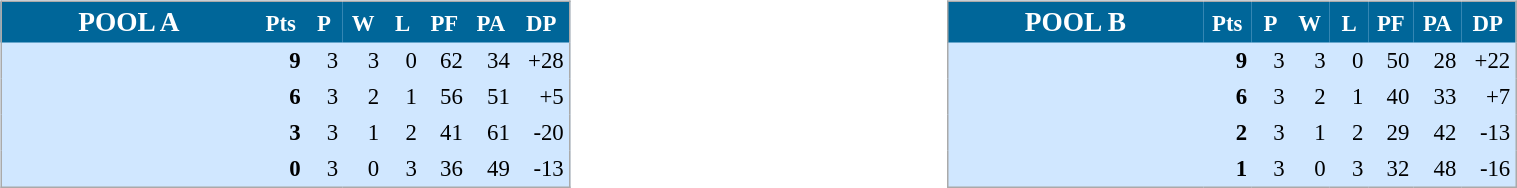<table width="100%" align=center>
<tr>
<td valign="top" width="50%"><br><table align=center cellpadding="3" cellspacing="0" style="background: #D0E7FF; border: 1px #aaa solid; border-collapse: collapse; font-size: 95%;" width=380>
<tr bgcolor=#006699 style="color:white;">
<th width=34% style=font-size:120%><strong>POOL A</strong></th>
<th width=5%>Pts</th>
<th width=5%>P</th>
<th width=5%>W</th>
<th width=5%>L</th>
<th width=5%>PF</th>
<th width=5%>PA</th>
<th width=5%>DP</th>
</tr>
<tr align=right>
<td align=left></td>
<td><strong>9</strong></td>
<td>3</td>
<td>3</td>
<td>0</td>
<td>62</td>
<td>34</td>
<td>+28</td>
</tr>
<tr align=right>
<td align=left></td>
<td><strong>6</strong></td>
<td>3</td>
<td>2</td>
<td>1</td>
<td>56</td>
<td>51</td>
<td>+5</td>
</tr>
<tr align=right>
<td align=left></td>
<td><strong>3</strong></td>
<td>3</td>
<td>1</td>
<td>2</td>
<td>41</td>
<td>61</td>
<td>-20</td>
</tr>
<tr align=right>
<td align=left></td>
<td><strong>0</strong></td>
<td>3</td>
<td>0</td>
<td>3</td>
<td>36</td>
<td>49</td>
<td>-13</td>
</tr>
</table>
</td>
<td valign="top" width="50%"><br><table align=center cellpadding="3" cellspacing="0" style="background: #D0E7FF; border: 1px #aaa solid; border-collapse: collapse; font-size:95%;" width=380>
<tr bgcolor=#006699 style="color:white;">
<th width=34% style=font-size:120%><strong>POOL B</strong></th>
<th width=5%>Pts</th>
<th width=5%>P</th>
<th width=5%>W</th>
<th width=5%>L</th>
<th width=5%>PF</th>
<th width=5%>PA</th>
<th width=5%>DP</th>
</tr>
<tr align=right>
<td align=left></td>
<td><strong>9</strong></td>
<td>3</td>
<td>3</td>
<td>0</td>
<td>50</td>
<td>28</td>
<td>+22</td>
</tr>
<tr align=right>
<td align=left></td>
<td><strong>6</strong></td>
<td>3</td>
<td>2</td>
<td>1</td>
<td>40</td>
<td>33</td>
<td>+7</td>
</tr>
<tr align=right>
<td align=left></td>
<td><strong>2</strong></td>
<td>3</td>
<td>1</td>
<td>2</td>
<td>29</td>
<td>42</td>
<td>-13</td>
</tr>
<tr align=right>
<td align=left></td>
<td><strong>1</strong></td>
<td>3</td>
<td>0</td>
<td>3</td>
<td>32</td>
<td>48</td>
<td>-16</td>
</tr>
</table>
</td>
</tr>
</table>
